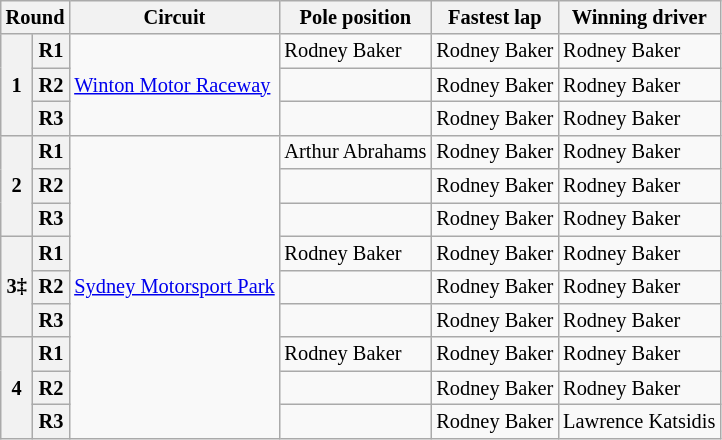<table class="wikitable" style="font-size: 85%">
<tr>
<th colspan="2">Round</th>
<th>Circuit</th>
<th>Pole position</th>
<th>Fastest lap</th>
<th>Winning driver</th>
</tr>
<tr>
<th rowspan="3">1</th>
<th>R1</th>
<td rowspan="3"> <a href='#'>Winton Motor Raceway</a></td>
<td>Rodney Baker</td>
<td>Rodney Baker</td>
<td>Rodney Baker</td>
</tr>
<tr>
<th>R2</th>
<td></td>
<td>Rodney Baker</td>
<td>Rodney Baker</td>
</tr>
<tr>
<th>R3</th>
<td></td>
<td>Rodney Baker</td>
<td>Rodney Baker</td>
</tr>
<tr>
<th rowspan="3">2</th>
<th>R1</th>
<td rowspan="9"> <a href='#'>Sydney Motorsport Park</a></td>
<td>Arthur Abrahams</td>
<td>Rodney Baker</td>
<td>Rodney Baker</td>
</tr>
<tr>
<th>R2</th>
<td></td>
<td>Rodney Baker</td>
<td>Rodney Baker</td>
</tr>
<tr>
<th>R3</th>
<td></td>
<td>Rodney Baker</td>
<td>Rodney Baker</td>
</tr>
<tr>
<th rowspan="3">3‡</th>
<th>R1</th>
<td>Rodney Baker</td>
<td>Rodney Baker</td>
<td>Rodney Baker</td>
</tr>
<tr>
<th>R2</th>
<td></td>
<td>Rodney Baker</td>
<td>Rodney Baker</td>
</tr>
<tr>
<th>R3</th>
<td></td>
<td>Rodney Baker</td>
<td>Rodney Baker</td>
</tr>
<tr>
<th rowspan="3">4</th>
<th>R1</th>
<td>Rodney Baker</td>
<td>Rodney Baker</td>
<td>Rodney Baker</td>
</tr>
<tr>
<th>R2</th>
<td></td>
<td>Rodney Baker</td>
<td>Rodney Baker</td>
</tr>
<tr>
<th>R3</th>
<td></td>
<td>Rodney Baker</td>
<td>Lawrence Katsidis</td>
</tr>
</table>
